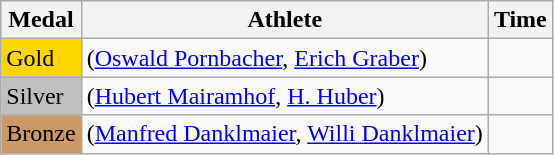<table class="wikitable">
<tr>
<th>Medal</th>
<th>Athlete</th>
<th>Time</th>
</tr>
<tr>
<td bgcolor="gold">Gold</td>
<td> (<a href='#'>Oswald Pornbacher</a>, <a href='#'>Erich Graber</a>)</td>
<td></td>
</tr>
<tr>
<td bgcolor="silver">Silver</td>
<td> (<a href='#'>Hubert Mairamhof</a>, <a href='#'>H. Huber</a>)</td>
<td></td>
</tr>
<tr>
<td bgcolor="CC9966">Bronze</td>
<td> (<a href='#'>Manfred Danklmaier</a>, <a href='#'>Willi Danklmaier</a>)</td>
<td></td>
</tr>
</table>
